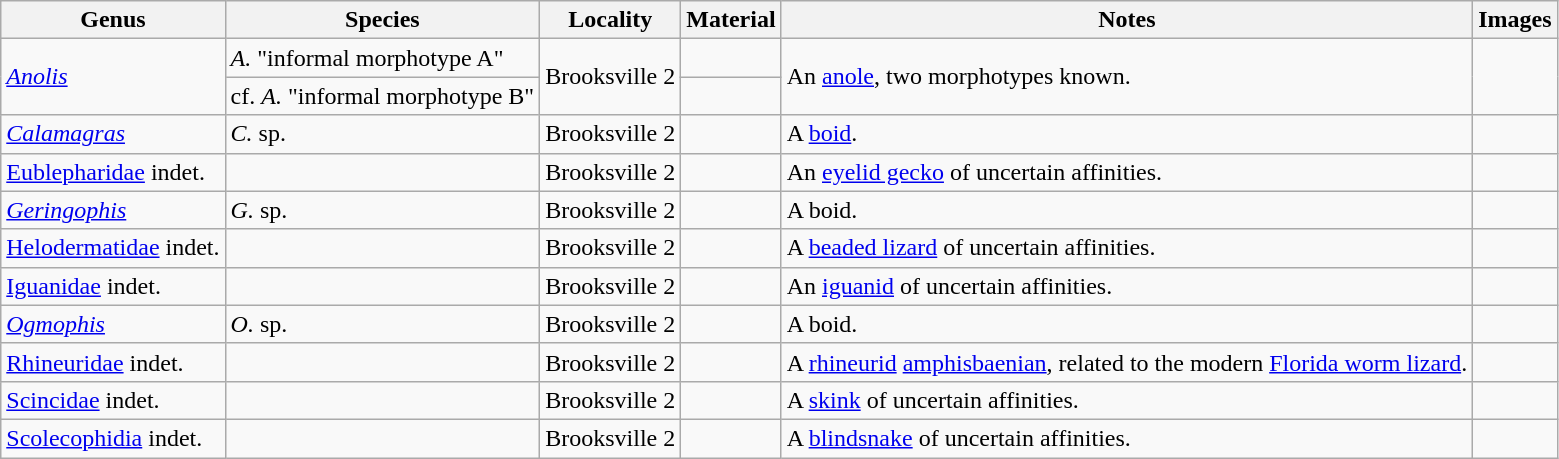<table class="wikitable" align="center">
<tr>
<th>Genus</th>
<th>Species</th>
<th>Locality</th>
<th><strong>Material</strong></th>
<th>Notes</th>
<th>Images</th>
</tr>
<tr>
<td rowspan="2"><em><a href='#'>Anolis</a></em></td>
<td><em>A.</em> "informal morphotype A"</td>
<td rowspan="2">Brooksville 2</td>
<td></td>
<td rowspan="2">An <a href='#'>anole</a>, two morphotypes known.</td>
<td rowspan="2"></td>
</tr>
<tr>
<td>cf. <em>A.</em> "informal morphotype B"</td>
<td></td>
</tr>
<tr>
<td><em><a href='#'>Calamagras</a></em></td>
<td><em>C.</em> sp.</td>
<td>Brooksville 2</td>
<td></td>
<td>A <a href='#'>boid</a>.</td>
<td></td>
</tr>
<tr>
<td><a href='#'>Eublepharidae</a> indet.</td>
<td></td>
<td>Brooksville 2</td>
<td></td>
<td>An <a href='#'>eyelid gecko</a> of uncertain affinities.</td>
<td></td>
</tr>
<tr>
<td><em><a href='#'>Geringophis</a></em></td>
<td><em>G.</em> sp.</td>
<td>Brooksville 2</td>
<td></td>
<td>A boid.</td>
<td></td>
</tr>
<tr>
<td><a href='#'>Helodermatidae</a> indet.</td>
<td></td>
<td>Brooksville 2</td>
<td></td>
<td>A <a href='#'>beaded lizard</a> of uncertain affinities.</td>
<td></td>
</tr>
<tr>
<td><a href='#'>Iguanidae</a> indet.</td>
<td></td>
<td>Brooksville 2</td>
<td></td>
<td>An <a href='#'>iguanid</a> of uncertain affinities.</td>
<td></td>
</tr>
<tr>
<td><em><a href='#'>Ogmophis</a></em></td>
<td><em>O.</em> sp.</td>
<td>Brooksville 2</td>
<td></td>
<td>A boid.</td>
<td></td>
</tr>
<tr>
<td><a href='#'>Rhineuridae</a> indet.</td>
<td></td>
<td>Brooksville 2</td>
<td></td>
<td>A <a href='#'>rhineurid</a> <a href='#'>amphisbaenian</a>, related to the modern <a href='#'>Florida worm lizard</a>.</td>
<td></td>
</tr>
<tr>
<td><a href='#'>Scincidae</a> indet.</td>
<td></td>
<td>Brooksville 2</td>
<td></td>
<td>A <a href='#'>skink</a> of uncertain affinities.</td>
<td></td>
</tr>
<tr>
<td><a href='#'>Scolecophidia</a> indet.</td>
<td></td>
<td>Brooksville 2</td>
<td></td>
<td>A <a href='#'>blindsnake</a> of uncertain affinities.</td>
<td></td>
</tr>
</table>
